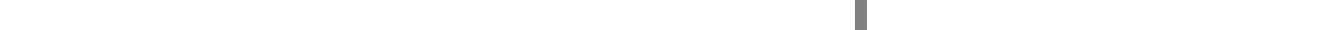<table style="width:1000px; text-align:center;">
<tr style="color:white;">
<td style="background:">1.3</td>
<td style="background:"><strong>53.4%</strong></td>
<td style="background:">16.1%</td>
<td style="background:gray; width:0.8%;"></td>
<td style="background:">25.9%</td>
<td style="background:">2.5</td>
</tr>
<tr>
<td></td>
<td></td>
<td></td>
<td></td>
<td></td>
<td></td>
</tr>
</table>
